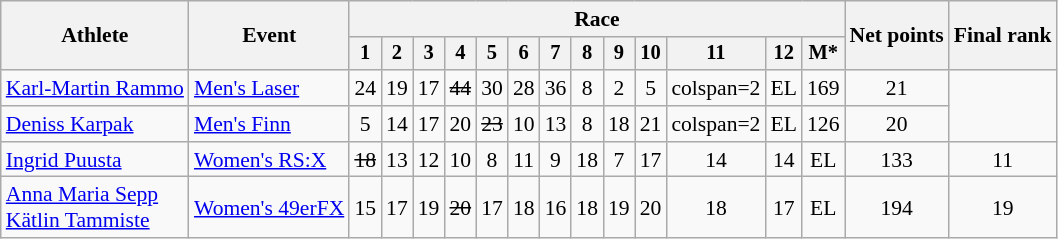<table class="wikitable" style="font-size:90%">
<tr>
<th rowspan="2">Athlete</th>
<th rowspan="2">Event</th>
<th colspan=13>Race</th>
<th rowspan=2>Net points</th>
<th rowspan=2>Final rank</th>
</tr>
<tr style="font-size:95%">
<th>1</th>
<th>2</th>
<th>3</th>
<th>4</th>
<th>5</th>
<th>6</th>
<th>7</th>
<th>8</th>
<th>9</th>
<th>10</th>
<th>11</th>
<th>12</th>
<th>M*</th>
</tr>
<tr align=center>
<td align=left><a href='#'>Karl-Martin Rammo</a></td>
<td align=left><a href='#'>Men's Laser</a></td>
<td>24</td>
<td>19</td>
<td>17</td>
<td><s>44</s></td>
<td>30</td>
<td>28</td>
<td>36</td>
<td>8</td>
<td>2</td>
<td>5</td>
<td>colspan=2 </td>
<td>EL</td>
<td>169</td>
<td>21</td>
</tr>
<tr align=center>
<td align=left><a href='#'>Deniss Karpak</a></td>
<td align=left><a href='#'>Men's Finn</a></td>
<td>5</td>
<td>14</td>
<td>17</td>
<td>20</td>
<td><s>23</s></td>
<td>10</td>
<td>13</td>
<td>8</td>
<td>18</td>
<td>21</td>
<td>colspan=2 </td>
<td>EL</td>
<td>126</td>
<td>20</td>
</tr>
<tr align=center>
<td align=left><a href='#'>Ingrid Puusta</a></td>
<td align=left><a href='#'>Women's RS:X</a></td>
<td><s>18</s></td>
<td>13</td>
<td>12</td>
<td>10</td>
<td>8</td>
<td>11</td>
<td>9</td>
<td>18</td>
<td>7</td>
<td>17</td>
<td>14</td>
<td>14</td>
<td>EL</td>
<td>133</td>
<td>11</td>
</tr>
<tr align=center>
<td align=left><a href='#'>Anna Maria Sepp</a><br><a href='#'>Kätlin Tammiste</a></td>
<td align=left><a href='#'>Women's 49erFX</a></td>
<td>15</td>
<td>17</td>
<td>19</td>
<td><s>20</s></td>
<td>17</td>
<td>18</td>
<td>16</td>
<td>18</td>
<td>19</td>
<td>20</td>
<td>18</td>
<td>17</td>
<td>EL</td>
<td>194</td>
<td>19</td>
</tr>
</table>
